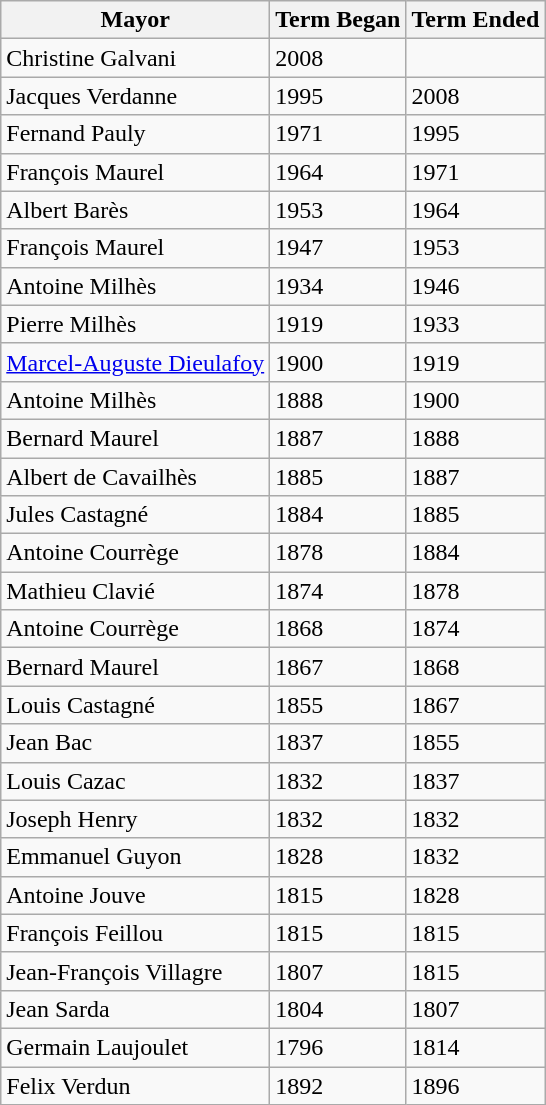<table class="wikitable">
<tr>
<th>Mayor</th>
<th>Term Began</th>
<th>Term Ended</th>
</tr>
<tr>
<td>Christine Galvani</td>
<td>2008</td>
<td></td>
</tr>
<tr>
<td>Jacques Verdanne</td>
<td>1995</td>
<td>2008</td>
</tr>
<tr>
<td>Fernand Pauly</td>
<td>1971</td>
<td>1995</td>
</tr>
<tr>
<td>François Maurel</td>
<td>1964</td>
<td>1971</td>
</tr>
<tr>
<td>Albert Barès</td>
<td>1953</td>
<td>1964</td>
</tr>
<tr>
<td>François Maurel</td>
<td>1947</td>
<td>1953</td>
</tr>
<tr>
<td>Antoine Milhès</td>
<td>1934</td>
<td>1946</td>
</tr>
<tr>
<td>Pierre Milhès</td>
<td>1919</td>
<td>1933</td>
</tr>
<tr>
<td><a href='#'>Marcel-Auguste Dieulafoy</a></td>
<td>1900</td>
<td>1919</td>
</tr>
<tr>
<td>Antoine Milhès</td>
<td>1888</td>
<td>1900</td>
</tr>
<tr>
<td>Bernard Maurel</td>
<td>1887</td>
<td>1888</td>
</tr>
<tr>
<td>Albert de Cavailhès</td>
<td>1885</td>
<td>1887</td>
</tr>
<tr>
<td>Jules Castagné</td>
<td>1884</td>
<td>1885</td>
</tr>
<tr>
<td>Antoine Courrège</td>
<td>1878</td>
<td>1884</td>
</tr>
<tr>
<td>Mathieu Clavié</td>
<td>1874</td>
<td>1878</td>
</tr>
<tr>
<td>Antoine Courrège</td>
<td>1868</td>
<td>1874</td>
</tr>
<tr>
<td>Bernard Maurel</td>
<td>1867</td>
<td>1868</td>
</tr>
<tr>
<td>Louis Castagné</td>
<td>1855</td>
<td>1867</td>
</tr>
<tr>
<td>Jean Bac</td>
<td>1837</td>
<td>1855</td>
</tr>
<tr>
<td>Louis Cazac</td>
<td>1832</td>
<td>1837</td>
</tr>
<tr>
<td>Joseph Henry</td>
<td>1832</td>
<td>1832</td>
</tr>
<tr>
<td>Emmanuel Guyon</td>
<td>1828</td>
<td>1832</td>
</tr>
<tr>
<td>Antoine Jouve</td>
<td>1815</td>
<td>1828</td>
</tr>
<tr>
<td>François Feillou</td>
<td>1815</td>
<td>1815</td>
</tr>
<tr>
<td>Jean-François Villagre</td>
<td>1807</td>
<td>1815</td>
</tr>
<tr>
<td>Jean Sarda</td>
<td>1804</td>
<td>1807</td>
</tr>
<tr>
<td>Germain Laujoulet</td>
<td>1796</td>
<td>1814</td>
</tr>
<tr>
<td>Felix Verdun</td>
<td>1892</td>
<td>1896</td>
</tr>
</table>
